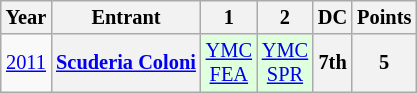<table class="wikitable" style="text-align:center; font-size:85%">
<tr>
<th>Year</th>
<th>Entrant</th>
<th>1</th>
<th>2</th>
<th>DC</th>
<th>Points</th>
</tr>
<tr>
<td><a href='#'>2011</a></td>
<th nowrap><a href='#'>Scuderia Coloni</a></th>
<td style="background:#DFFFDF;"><a href='#'>YMC<br>FEA</a><br></td>
<td style="background:#DFFFDF;"><a href='#'>YMC<br>SPR</a><br></td>
<th>7th</th>
<th>5</th>
</tr>
</table>
